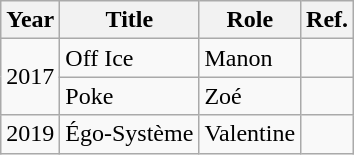<table class="wikitable">
<tr>
<th>Year</th>
<th>Title</th>
<th>Role</th>
<th>Ref.</th>
</tr>
<tr>
<td rowspan="2">2017</td>
<td>Off Ice</td>
<td>Manon</td>
<td></td>
</tr>
<tr>
<td>Poke</td>
<td>Zoé</td>
<td></td>
</tr>
<tr>
<td>2019</td>
<td>Égo-Système</td>
<td>Valentine</td>
<td></td>
</tr>
</table>
